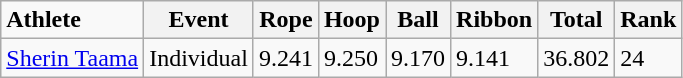<table class="wikitable">
<tr>
<td><strong>Athlete</strong></td>
<th>Event</th>
<th>Rope</th>
<th>Hoop </th>
<th>Ball </th>
<th>Ribbon </th>
<th>Total</th>
<th>Rank</th>
</tr>
<tr>
<td><a href='#'>Sherin Taama</a></td>
<td>Individual</td>
<td>9.241</td>
<td>9.250</td>
<td>9.170</td>
<td>9.141</td>
<td>36.802</td>
<td>24</td>
</tr>
</table>
